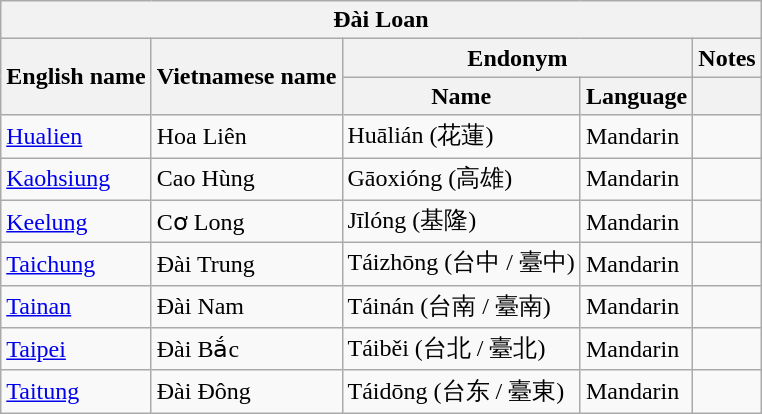<table class="wikitable sortable">
<tr>
<th colspan="5"> Đài Loan</th>
</tr>
<tr>
<th rowspan="2">English name</th>
<th rowspan="2">Vietnamese name</th>
<th colspan="2">Endonym</th>
<th>Notes</th>
</tr>
<tr>
<th>Name</th>
<th>Language</th>
<th></th>
</tr>
<tr>
<td><a href='#'>Hualien</a></td>
<td>Hoa Liên</td>
<td>Huālián (花蓮)</td>
<td>Mandarin</td>
<td></td>
</tr>
<tr>
<td><a href='#'>Kaohsiung</a></td>
<td>Cao Hùng</td>
<td>Gāoxióng (高雄)</td>
<td>Mandarin</td>
<td></td>
</tr>
<tr>
<td><a href='#'>Keelung</a></td>
<td>Cơ Long</td>
<td>Jīlóng (基隆)</td>
<td>Mandarin</td>
<td></td>
</tr>
<tr>
<td><a href='#'>Taichung</a></td>
<td>Đài Trung</td>
<td>Táizhōng (台中 / 臺中)</td>
<td>Mandarin</td>
<td></td>
</tr>
<tr>
<td><a href='#'>Tainan</a></td>
<td>Đài Nam</td>
<td>Táinán (台南 / 臺南)</td>
<td>Mandarin</td>
<td></td>
</tr>
<tr>
<td><a href='#'>Taipei</a></td>
<td>Đài Bắc</td>
<td>Táiběi (台北 / 臺北)</td>
<td>Mandarin</td>
</tr>
<tr>
<td><a href='#'>Taitung</a></td>
<td>Đài Đông</td>
<td>Táidōng (台东 / 臺東)</td>
<td>Mandarin</td>
<td></td>
</tr>
</table>
